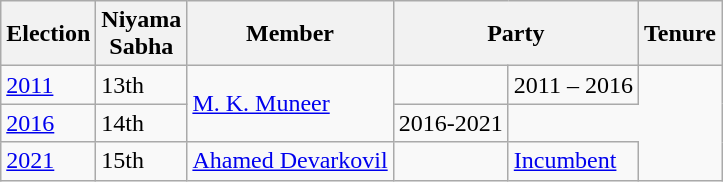<table class="wikitable sortable">
<tr>
<th>Election</th>
<th>Niyama<br>Sabha</th>
<th>Member</th>
<th colspan="2">Party</th>
<th>Tenure</th>
</tr>
<tr>
<td><a href='#'>2011</a></td>
<td>13th</td>
<td rowspan="2"><a href='#'>M. K. Muneer</a></td>
<td></td>
<td>2011 – 2016</td>
</tr>
<tr>
<td><a href='#'>2016</a></td>
<td>14th</td>
<td>2016-2021</td>
</tr>
<tr>
<td><a href='#'>2021</a></td>
<td>15th</td>
<td><a href='#'>Ahamed Devarkovil</a></td>
<td></td>
<td><a href='#'>Incumbent</a></td>
</tr>
</table>
